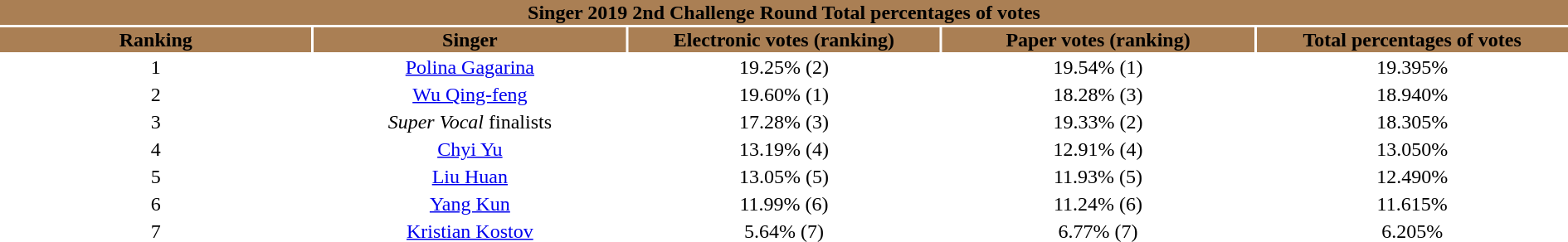<table width="100%" style="text-align:center">
<tr style="background:#AA7F54">
<td colspan="5"><div><strong>Singer 2019 2nd Challenge Round Total percentages of votes</strong></div></td>
</tr>
<tr style="background:#AA7F54">
<td style="width:20%"><strong>Ranking</strong></td>
<td style="width:20%"><strong>Singer</strong></td>
<td style="width:20%"><strong>Electronic votes (ranking)</strong></td>
<td style="width:20%"><strong>Paper votes (ranking)</strong></td>
<td style="width:20%"><strong>Total percentages of votes</strong></td>
</tr>
<tr>
<td>1</td>
<td><a href='#'>Polina Gagarina</a></td>
<td>19.25% (2)</td>
<td>19.54% (1)</td>
<td>19.395%</td>
</tr>
<tr>
<td>2</td>
<td><a href='#'>Wu Qing-feng</a></td>
<td>19.60% (1)</td>
<td>18.28% (3)</td>
<td>18.940%</td>
</tr>
<tr>
<td>3</td>
<td><em>Super Vocal</em> finalists</td>
<td>17.28% (3)</td>
<td>19.33% (2)</td>
<td>18.305%</td>
</tr>
<tr>
<td>4</td>
<td><a href='#'>Chyi Yu</a></td>
<td>13.19% (4)</td>
<td>12.91% (4)</td>
<td>13.050%</td>
</tr>
<tr>
<td>5</td>
<td><a href='#'>Liu Huan</a></td>
<td>13.05% (5)</td>
<td>11.93% (5)</td>
<td>12.490%</td>
</tr>
<tr>
<td>6</td>
<td><a href='#'>Yang Kun</a></td>
<td>11.99% (6)</td>
<td>11.24% (6)</td>
<td>11.615%</td>
</tr>
<tr>
<td>7</td>
<td><a href='#'>Kristian Kostov</a></td>
<td>5.64% (7)</td>
<td>6.77% (7)</td>
<td>6.205%</td>
</tr>
</table>
